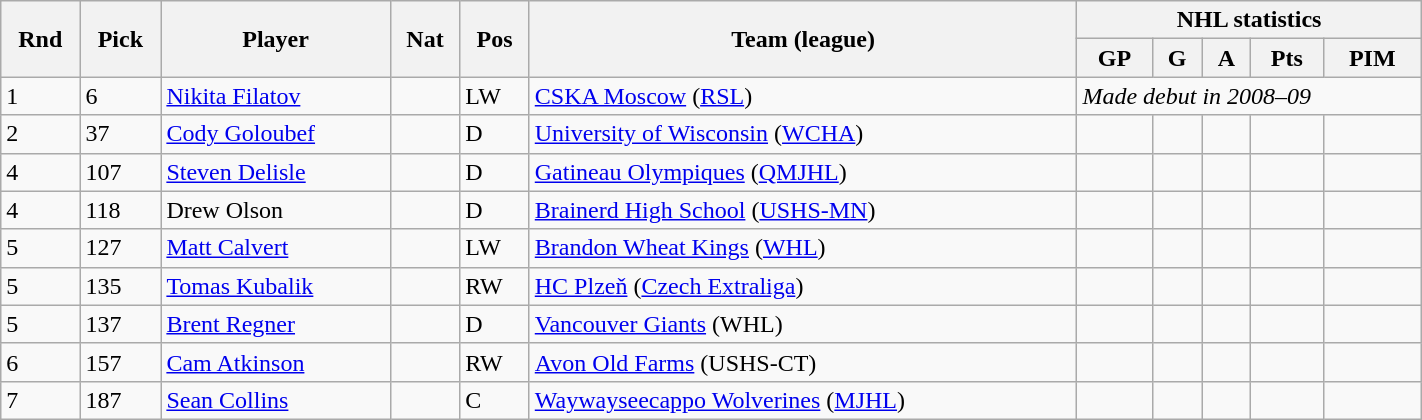<table class="wikitable"  width="75%">
<tr>
<th rowspan="2">Rnd</th>
<th rowspan="2">Pick</th>
<th rowspan="2">Player</th>
<th rowspan="2">Nat</th>
<th rowspan="2">Pos</th>
<th rowspan="2">Team (league)</th>
<th colspan="5">NHL statistics</th>
</tr>
<tr>
<th>GP</th>
<th>G</th>
<th>A</th>
<th>Pts</th>
<th>PIM</th>
</tr>
<tr>
<td>1</td>
<td>6</td>
<td><a href='#'>Nikita Filatov</a></td>
<td></td>
<td>LW</td>
<td><a href='#'>CSKA Moscow</a> (<a href='#'>RSL</a>)</td>
<td colspan="5"><em>Made debut in 2008–09</em></td>
</tr>
<tr>
<td>2</td>
<td>37</td>
<td><a href='#'>Cody Goloubef</a></td>
<td></td>
<td>D</td>
<td><a href='#'>University of Wisconsin</a> (<a href='#'>WCHA</a>)</td>
<td></td>
<td></td>
<td></td>
<td></td>
<td></td>
</tr>
<tr>
<td>4</td>
<td>107</td>
<td><a href='#'>Steven Delisle</a></td>
<td></td>
<td>D</td>
<td><a href='#'>Gatineau Olympiques</a> (<a href='#'>QMJHL</a>)</td>
<td></td>
<td></td>
<td></td>
<td></td>
<td></td>
</tr>
<tr>
<td>4</td>
<td>118</td>
<td>Drew Olson</td>
<td></td>
<td>D</td>
<td><a href='#'>Brainerd High School</a> (<a href='#'>USHS-MN</a>)</td>
<td></td>
<td></td>
<td></td>
<td></td>
<td></td>
</tr>
<tr>
<td>5</td>
<td>127</td>
<td><a href='#'>Matt Calvert</a></td>
<td></td>
<td>LW</td>
<td><a href='#'>Brandon Wheat Kings</a> (<a href='#'>WHL</a>)</td>
<td></td>
<td></td>
<td></td>
<td></td>
<td></td>
</tr>
<tr>
<td>5</td>
<td>135</td>
<td><a href='#'>Tomas Kubalik</a></td>
<td></td>
<td>RW</td>
<td><a href='#'>HC Plzeň</a> (<a href='#'>Czech Extraliga</a>)</td>
<td></td>
<td></td>
<td></td>
<td></td>
<td></td>
</tr>
<tr>
<td>5</td>
<td>137</td>
<td><a href='#'>Brent Regner</a></td>
<td></td>
<td>D</td>
<td><a href='#'>Vancouver Giants</a> (WHL)</td>
<td></td>
<td></td>
<td></td>
<td></td>
<td></td>
</tr>
<tr>
<td>6</td>
<td>157</td>
<td><a href='#'>Cam Atkinson</a></td>
<td></td>
<td>RW</td>
<td><a href='#'>Avon Old Farms</a> (USHS-CT)</td>
<td></td>
<td></td>
<td></td>
<td></td>
<td></td>
</tr>
<tr>
<td>7</td>
<td>187</td>
<td><a href='#'>Sean Collins</a></td>
<td></td>
<td>C</td>
<td><a href='#'>Waywayseecappo Wolverines</a> (<a href='#'>MJHL</a>)</td>
<td></td>
<td></td>
<td></td>
<td></td>
<td></td>
</tr>
</table>
